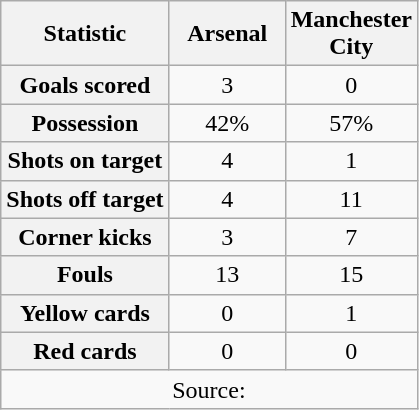<table class="wikitable plainrowheaders" style="text-align:center">
<tr>
<th scope="col">Statistic</th>
<th scope="col" style="width:70px">Arsenal</th>
<th scope="col" style="width:70px">Manchester City</th>
</tr>
<tr>
<th scope=row>Goals scored</th>
<td>3</td>
<td>0</td>
</tr>
<tr>
<th scope=row>Possession</th>
<td>42%</td>
<td>57%</td>
</tr>
<tr>
<th scope=row>Shots on target</th>
<td>4</td>
<td>1</td>
</tr>
<tr>
<th scope=row>Shots off target</th>
<td>4</td>
<td>11</td>
</tr>
<tr>
<th scope=row>Corner kicks</th>
<td>3</td>
<td>7</td>
</tr>
<tr>
<th scope=row>Fouls</th>
<td>13</td>
<td>15</td>
</tr>
<tr>
<th scope=row>Yellow cards</th>
<td>0</td>
<td>1</td>
</tr>
<tr>
<th scope=row>Red cards</th>
<td>0</td>
<td>0</td>
</tr>
<tr>
<td colspan="3">Source: </td>
</tr>
</table>
